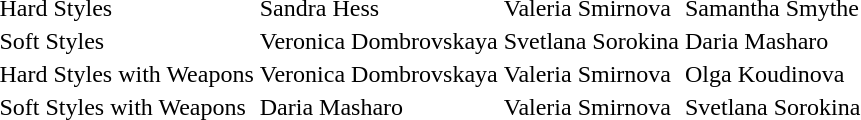<table>
<tr>
<td>Hard Styles</td>
<td>Sandra Hess </td>
<td>Valeria Smirnova </td>
<td>Samantha Smythe </td>
</tr>
<tr>
<td>Soft Styles</td>
<td>Veronica Dombrovskaya </td>
<td>Svetlana Sorokina </td>
<td>Daria Masharo </td>
</tr>
<tr>
<td>Hard Styles with Weapons</td>
<td>Veronica Dombrovskaya </td>
<td>Valeria Smirnova </td>
<td>Olga Koudinova </td>
</tr>
<tr>
<td>Soft Styles with Weapons</td>
<td>Daria Masharo </td>
<td>Valeria Smirnova </td>
<td>Svetlana Sorokina </td>
</tr>
<tr>
</tr>
</table>
